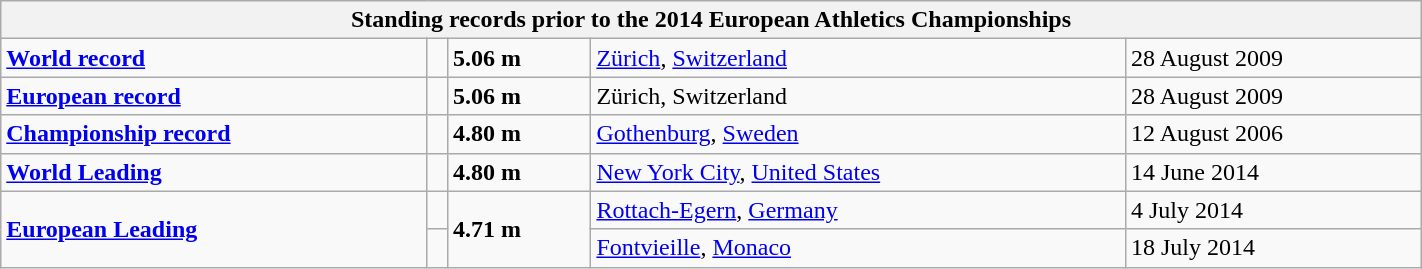<table class="wikitable" width=75%>
<tr>
<th colspan="5">Standing records prior to the 2014 European Athletics Championships</th>
</tr>
<tr>
<td><strong><a href='#'>World record</a></strong></td>
<td></td>
<td><strong>5.06 m</strong></td>
<td><a href='#'>Zürich</a>, <a href='#'>Switzerland</a></td>
<td>28 August 2009</td>
</tr>
<tr>
<td><strong><a href='#'>European record</a></strong></td>
<td></td>
<td><strong>5.06 m</strong></td>
<td>Zürich, Switzerland</td>
<td>28 August 2009</td>
</tr>
<tr>
<td><strong><a href='#'>Championship record</a></strong></td>
<td></td>
<td><strong>4.80 m</strong></td>
<td><a href='#'>Gothenburg</a>, <a href='#'>Sweden</a></td>
<td>12 August 2006</td>
</tr>
<tr>
<td><strong><a href='#'>World Leading</a></strong></td>
<td></td>
<td><strong>4.80 m</strong></td>
<td><a href='#'>New York City</a>, <a href='#'>United States</a></td>
<td>14 June 2014</td>
</tr>
<tr>
<td rowspan=2><strong><a href='#'>European Leading</a></strong></td>
<td></td>
<td rowspan=2><strong>4.71 m</strong></td>
<td><a href='#'>Rottach-Egern</a>, <a href='#'>Germany</a></td>
<td>4 July 2014</td>
</tr>
<tr>
<td></td>
<td><a href='#'>Fontvieille</a>, <a href='#'>Monaco</a></td>
<td>18 July 2014</td>
</tr>
</table>
